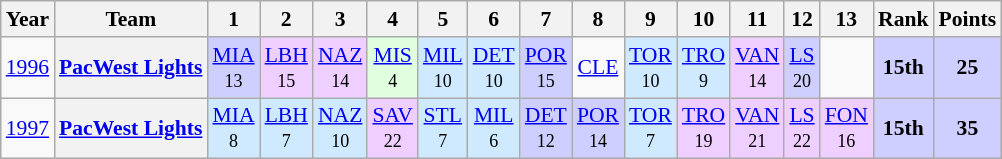<table class="wikitable" style="text-align:center; font-size:90%">
<tr>
<th>Year</th>
<th>Team</th>
<th>1</th>
<th>2</th>
<th>3</th>
<th>4</th>
<th>5</th>
<th>6</th>
<th>7</th>
<th>8</th>
<th>9</th>
<th>10</th>
<th>11</th>
<th>12</th>
<th>13</th>
<th>Rank</th>
<th>Points</th>
</tr>
<tr>
<td><a href='#'>1996</a></td>
<th><a href='#'>PacWest Lights</a></th>
<td style="background:#CFCFFF;"><a href='#'>MIA</a><br><small>13</small></td>
<td style="background:#EFCFFF;"><a href='#'>LBH</a><br><small>15</small></td>
<td style="background:#EFCFFF;"><a href='#'>NAZ</a><br><small>14</small></td>
<td style="background:#DFFFDF;"><a href='#'>MIS</a><br><small>4</small></td>
<td style="background:#CFEAFF;"><a href='#'>MIL</a><br><small>10</small></td>
<td style="background:#CFEAFF;"><a href='#'>DET</a><br><small>10</small></td>
<td style="background:#CFCFFF;"><a href='#'>POR</a><br><small>15</small></td>
<td><a href='#'>CLE</a></td>
<td style="background:#CFEAFF;"><a href='#'>TOR</a><br><small>10</small></td>
<td style="background:#CFEAFF;"><a href='#'>TRO</a><br><small>9</small></td>
<td style="background:#EFCFFF;"><a href='#'>VAN</a><br><small>14</small></td>
<td style="background:#CFCFFF;"><a href='#'>LS</a><br><small>20</small></td>
<td></td>
<td style="background:#CFCFFF;"><strong>15th</strong></td>
<td style="background:#CFCFFF;"><strong>25</strong></td>
</tr>
<tr>
<td><a href='#'>1997</a></td>
<th><a href='#'>PacWest Lights</a></th>
<td style="background:#CFEAFF;"><a href='#'>MIA</a><br><small>8</small></td>
<td style="background:#CFEAFF;"><a href='#'>LBH</a><br><small>7</small></td>
<td style="background:#CFEAFF;"><a href='#'>NAZ</a><br><small>10</small></td>
<td style="background:#EFCFFF;"><a href='#'>SAV</a><br><small>22</small></td>
<td style="background:#CFEAFF;"><a href='#'>STL</a><br><small>7</small></td>
<td style="background:#CFEAFF;"><a href='#'>MIL</a><br><small>6</small></td>
<td style="background:#CFCFFF;"><a href='#'>DET</a><br><small>12</small></td>
<td style="background:#CFCFFF;"><a href='#'>POR</a><br><small>14</small></td>
<td style="background:#CFEAFF;"><a href='#'>TOR</a><br><small>7</small></td>
<td style="background:#EFCFFF;"><a href='#'>TRO</a><br><small>19</small></td>
<td style="background:#EFCFFF;"><a href='#'>VAN</a><br><small>21</small></td>
<td style="background:#EFCFFF;"><a href='#'>LS</a><br><small>22</small></td>
<td style="background:#EFCFFF;"><a href='#'>FON</a><br><small>16</small></td>
<td style="background:#CFCFFF;"><strong>15th</strong></td>
<td style="background:#CFCFFF;"><strong>35</strong></td>
</tr>
</table>
